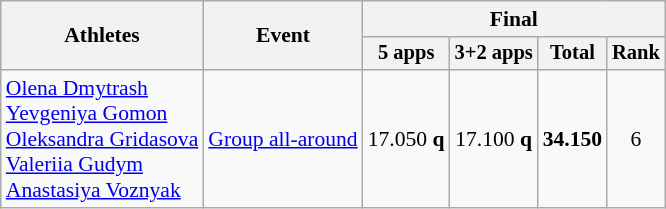<table class="wikitable" style="font-size:90%">
<tr>
<th rowspan="2">Athletes</th>
<th rowspan="2">Event</th>
<th colspan="4">Final</th>
</tr>
<tr style="font-size:95%">
<th>5 apps</th>
<th>3+2 apps</th>
<th>Total</th>
<th>Rank</th>
</tr>
<tr align=center>
<td align=left><a href='#'>Olena Dmytrash</a><br><a href='#'>Yevgeniya Gomon</a><br><a href='#'>Oleksandra Gridasova</a><br><a href='#'>Valeriia Gudym</a><br><a href='#'>Anastasiya Voznyak</a></td>
<td align=left><a href='#'>Group all-around</a></td>
<td>17.050 <strong>q</strong></td>
<td>17.100 <strong>q</strong></td>
<td><strong>34.150</strong></td>
<td>6</td>
</tr>
</table>
